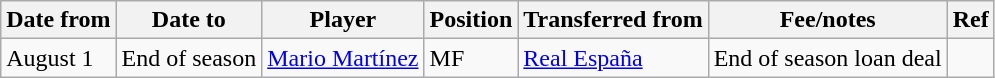<table class="wikitable">
<tr>
<th>Date from</th>
<th>Date to</th>
<th>Player</th>
<th>Position</th>
<th>Transferred from</th>
<th>Fee/notes</th>
<th>Ref</th>
</tr>
<tr>
<td>August 1</td>
<td>End of season</td>
<td> <a href='#'>Mario Martínez</a></td>
<td>MF</td>
<td> <a href='#'>Real España</a></td>
<td>End of season loan deal</td>
<td></td>
</tr>
</table>
